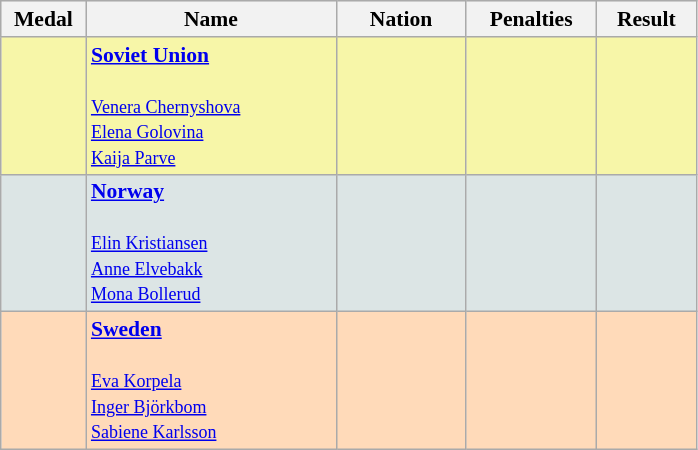<table class=wikitable style="border:1px solid #AAAAAA;font-size:90%">
<tr bgcolor="#E4E4E4">
<th style="border-bottom:1px solid #AAAAAA" width=50>Medal</th>
<th style="border-bottom:1px solid #AAAAAA" width=160>Name</th>
<th style="border-bottom:1px solid #AAAAAA" width=80>Nation</th>
<th style="border-bottom:1px solid #AAAAAA" width=80>Penalties</th>
<th style="border-bottom:1px solid #AAAAAA" width=60>Result</th>
</tr>
<tr bgcolor="#F7F6A8">
<td align="center"></td>
<td><strong><a href='#'>Soviet Union</a></strong><br><br><small><a href='#'>Venera Chernyshova</a><br><a href='#'>Elena Golovina</a><br><a href='#'>Kaija Parve</a></small></td>
<td></td>
<td align="center"></td>
<td align="center"></td>
</tr>
<tr bgcolor="#DCE5E5">
<td align="center"></td>
<td><strong><a href='#'>Norway</a></strong><br><br><small><a href='#'>Elin Kristiansen</a><br><a href='#'>Anne Elvebakk</a><br><a href='#'>Mona Bollerud</a></small></td>
<td></td>
<td align="center"></td>
<td align="right"></td>
</tr>
<tr bgcolor="#FFDAB9">
<td align="center"></td>
<td><strong><a href='#'>Sweden</a></strong><br><br><small><a href='#'>Eva Korpela</a><br><a href='#'>Inger Björkbom</a><br><a href='#'>Sabiene Karlsson</a></small></td>
<td></td>
<td align="center"></td>
<td align="right"></td>
</tr>
</table>
